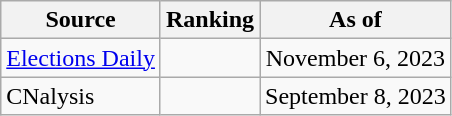<table class="wikitable" style="text-align:center">
<tr>
<th>Source</th>
<th>Ranking</th>
<th>As of</th>
</tr>
<tr>
<td align=left><a href='#'>Elections Daily</a></td>
<td></td>
<td>November 6, 2023</td>
</tr>
<tr>
<td align=left>CNalysis</td>
<td></td>
<td>September 8, 2023</td>
</tr>
</table>
